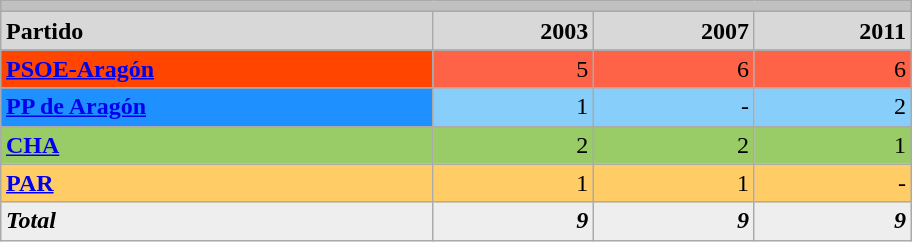<table class="wikitable" style="margin:0 auto">
<tr>
<td colspan="9"  style="width:600px; background:silver;"></td>
</tr>
<tr style="background:#d8d8d8;">
<td><strong>Partido</strong></td>
<td style="text-align:right;"><strong>2003</strong></td>
<td style="text-align:right;"><strong>2007</strong></td>
<td style="text-align:right;"><strong>2011</strong></td>
</tr>
<tr>
<td style="background:#ff4500;"><strong><a href='#'>PSOE-Aragón</a></strong></td>
<td style="background:tomato; text-align:right;">5</td>
<td style="background:tomato; text-align:right;">6</td>
<td style="background:tomato; text-align:right;">6</td>
</tr>
<tr>
<td style="background:#1e90ff;"><strong><a href='#'>PP de Aragón</a></strong></td>
<td style="background:#87cefa; text-align:right;">1</td>
<td style="background:#87cefa; text-align:right;">-</td>
<td style="background:#87cefa; text-align:right;">2</td>
</tr>
<tr style="background:#9c6;">
<td><strong><a href='#'>CHA</a></strong></td>
<td style="text-align:right;">2</td>
<td style="text-align:right;">2</td>
<td style="text-align:right;">1</td>
</tr>
<tr>
<td style="background:#fc6;"><strong><a href='#'>PAR</a></strong></td>
<td style="background:#fc6; text-align:right;">1</td>
<td style="background:#fc6; text-align:right;">1</td>
<td style="background:#fc6; text-align:right;">-</td>
</tr>
<tr style="background:#eee;">
<td><strong><em>Total</em></strong></td>
<td style="text-align:right;"><strong><em>9</em></strong></td>
<td style="text-align:right;"><strong><em>9</em></strong></td>
<td style="text-align:right;"><strong><em>9</em></strong></td>
</tr>
</table>
